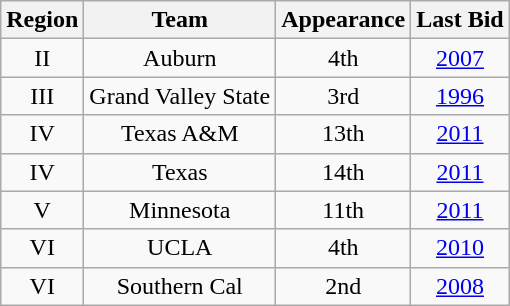<table class="wikitable sortable" style="text-align:center">
<tr>
<th>Region</th>
<th>Team</th>
<th>Appearance</th>
<th>Last Bid</th>
</tr>
<tr>
<td>II</td>
<td>Auburn</td>
<td>4th</td>
<td><a href='#'>2007</a></td>
</tr>
<tr>
<td>III</td>
<td>Grand Valley State</td>
<td>3rd</td>
<td><a href='#'>1996</a></td>
</tr>
<tr>
<td>IV</td>
<td>Texas A&M</td>
<td>13th</td>
<td><a href='#'>2011</a></td>
</tr>
<tr>
<td>IV</td>
<td>Texas</td>
<td>14th</td>
<td><a href='#'>2011</a></td>
</tr>
<tr>
<td>V</td>
<td>Minnesota</td>
<td>11th</td>
<td><a href='#'>2011</a></td>
</tr>
<tr>
<td>VI</td>
<td>UCLA</td>
<td>4th</td>
<td><a href='#'>2010</a></td>
</tr>
<tr>
<td>VI</td>
<td>Southern Cal</td>
<td>2nd</td>
<td><a href='#'>2008</a></td>
</tr>
</table>
